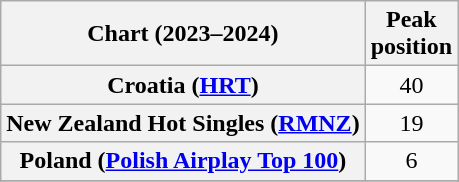<table class="wikitable sortable plainrowheaders" style="text-align:center">
<tr>
<th scope="col">Chart (2023–2024)</th>
<th scope="col">Peak<br>position</th>
</tr>
<tr>
<th scope="row">Croatia (<a href='#'>HRT</a>)</th>
<td>40</td>
</tr>
<tr>
<th scope="row">New Zealand Hot Singles (<a href='#'>RMNZ</a>)</th>
<td>19</td>
</tr>
<tr>
<th scope="row">Poland (<a href='#'>Polish Airplay Top 100</a>)</th>
<td>6</td>
</tr>
<tr>
</tr>
<tr>
</tr>
<tr>
</tr>
</table>
